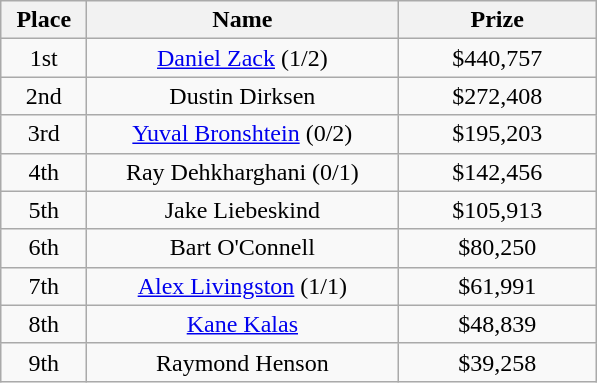<table class="wikitable">
<tr>
<th width="50">Place</th>
<th width="200">Name</th>
<th width="125">Prize</th>
</tr>
<tr>
<td align = "center">1st</td>
<td align = "center"> <a href='#'>Daniel Zack</a> (1/2)</td>
<td align = "center">$440,757</td>
</tr>
<tr>
<td align = "center">2nd</td>
<td align = "center"> Dustin Dirksen</td>
<td align = "center">$272,408</td>
</tr>
<tr>
<td align = "center">3rd</td>
<td align = "center"> <a href='#'>Yuval Bronshtein</a> (0/2)</td>
<td align = "center">$195,203</td>
</tr>
<tr>
<td align = "center">4th</td>
<td align = "center"> Ray Dehkharghani (0/1)</td>
<td align = "center">$142,456</td>
</tr>
<tr>
<td align = "center">5th</td>
<td align = "center"> Jake Liebeskind</td>
<td align = "center">$105,913</td>
</tr>
<tr>
<td align = "center">6th</td>
<td align = "center"> Bart O'Connell</td>
<td align = "center">$80,250</td>
</tr>
<tr>
<td align = "center">7th</td>
<td align = "center"> <a href='#'>Alex Livingston</a> (1/1)</td>
<td align = "center">$61,991</td>
</tr>
<tr>
<td align = "center">8th</td>
<td align = "center"> <a href='#'>Kane Kalas</a></td>
<td align = "center">$48,839</td>
</tr>
<tr>
<td align = "center">9th</td>
<td align = "center"> Raymond Henson</td>
<td align = "center">$39,258</td>
</tr>
</table>
